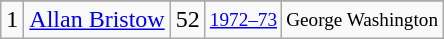<table class="wikitable">
<tr>
</tr>
<tr>
<td>1</td>
<td><a href='#'>Allan Bristow</a></td>
<td>52</td>
<td style="font-size:80%;"><a href='#'>1972–73</a></td>
<td style="font-size:80%;">George Washington</td>
</tr>
</table>
